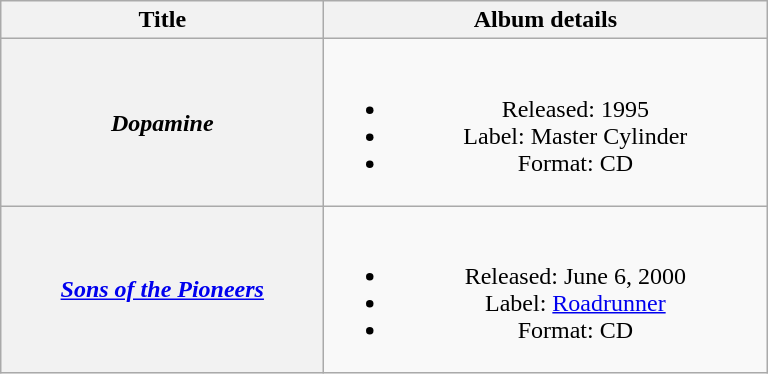<table class="wikitable plainrowheaders" style="text-align:center;" border="1">
<tr>
<th scope="col" style="width:13em;">Title</th>
<th scope="col" style="width:18em;">Album details</th>
</tr>
<tr>
<th scope="row"><em>Dopamine</em></th>
<td><br><ul><li>Released: 1995</li><li>Label: Master Cylinder</li><li>Format: CD</li></ul></td>
</tr>
<tr>
<th scope="row"><em><a href='#'>Sons of the Pioneers</a></em></th>
<td><br><ul><li>Released: June 6, 2000</li><li>Label: <a href='#'>Roadrunner</a></li><li>Format: CD</li></ul></td>
</tr>
</table>
